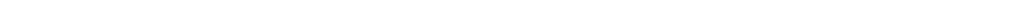<table style="width:1000px; text-align:center;">
<tr style="color:white;">
<td style="background:">14.0%</td>
<td style="background:">10.2%</td>
<td style="background:"></td>
<td style="background:"><strong>73.1%</strong></td>
<td style="background:"></td>
<td style="background:"></td>
</tr>
<tr>
<td></td>
<td></td>
<td></td>
<td></td>
<td></td>
<td></td>
</tr>
</table>
